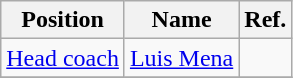<table class="wikitable">
<tr>
<th>Position</th>
<th>Name</th>
<th>Ref.</th>
</tr>
<tr>
<td><a href='#'>Head coach</a></td>
<td> <a href='#'>Luis Mena</a></td>
<td></td>
</tr>
<tr>
</tr>
</table>
